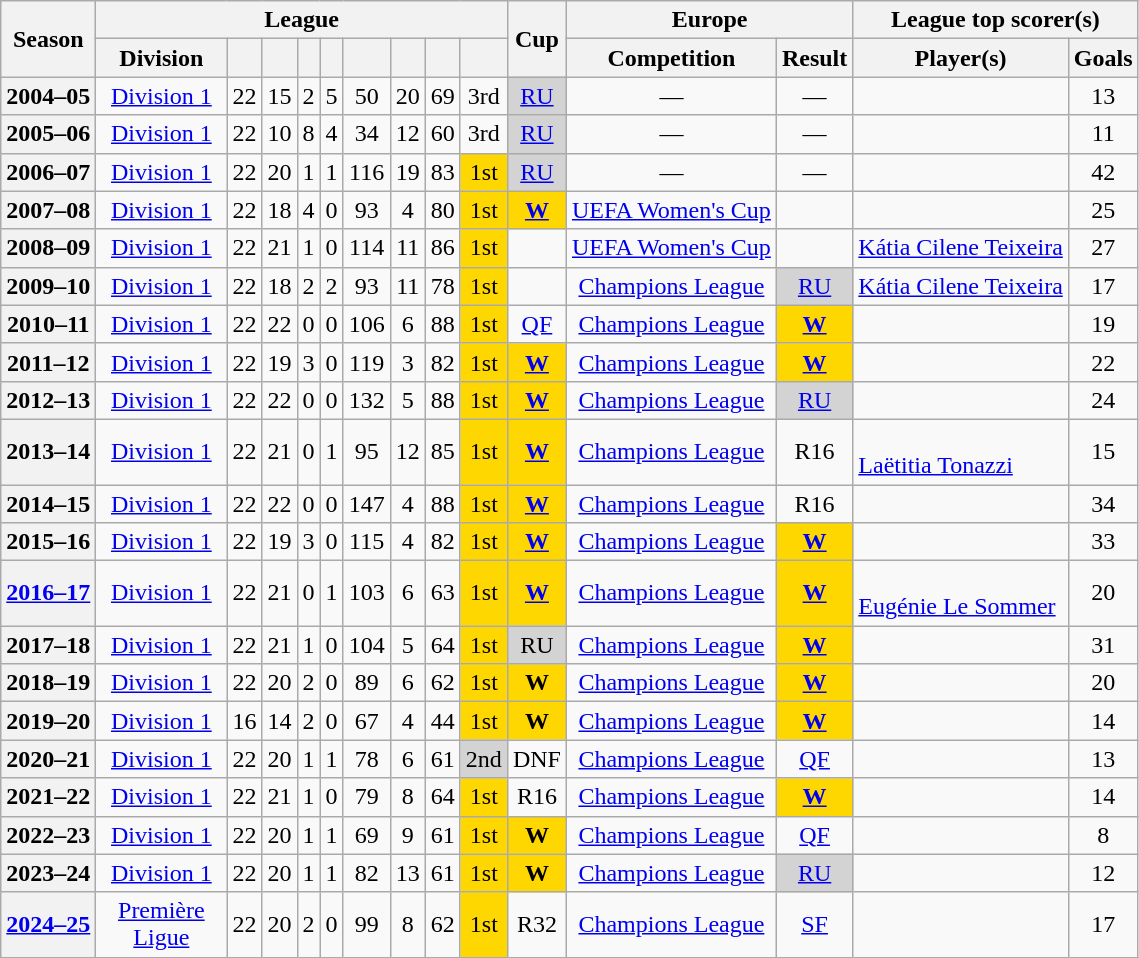<table class="wikitable sortable plainrowheaders" style="text-align:center;">
<tr>
<th rowspan=2>Season</th>
<th colspan=9>League</th>
<th rowspan=2>Cup</th>
<th colspan=2>Europe</th>
<th colspan=2>League top scorer(s)</th>
</tr>
<tr>
<th scope=col width=80px>Division</th>
<th scope=col></th>
<th scope=col></th>
<th scope=col></th>
<th scope=col></th>
<th scope=col></th>
<th scope=col></th>
<th scope=col></th>
<th scope=col data-sort-type="number"></th>
<th scope=col>Competition</th>
<th scope=col>Result</th>
<th scope=col>Player(s)</th>
<th scope=col>Goals</th>
</tr>
<tr>
<th scope="row">2004–05</th>
<td><a href='#'>Division 1</a></td>
<td>22</td>
<td>15</td>
<td>2</td>
<td>5</td>
<td>50</td>
<td>20</td>
<td>69</td>
<td>3rd</td>
<td bgcolor=lightgrey><a href='#'>RU</a></td>
<td>—</td>
<td>—</td>
<td align="left"></td>
<td>13</td>
</tr>
<tr>
<th scope="row">2005–06</th>
<td><a href='#'>Division 1</a></td>
<td>22</td>
<td>10</td>
<td>8</td>
<td>4</td>
<td>34</td>
<td>12</td>
<td>60</td>
<td>3rd</td>
<td bgcolor=lightgrey><a href='#'>RU</a></td>
<td>—</td>
<td>—</td>
<td align="left"></td>
<td>11</td>
</tr>
<tr>
<th scope="row">2006–07</th>
<td><a href='#'>Division 1</a></td>
<td>22</td>
<td>20</td>
<td>1</td>
<td>1</td>
<td>116</td>
<td>19</td>
<td>83</td>
<td bgcolor=gold>1st</td>
<td bgcolor=lightgrey><a href='#'>RU</a></td>
<td>—</td>
<td>—</td>
<td align="left"></td>
<td>42</td>
</tr>
<tr>
<th scope="row">2007–08</th>
<td><a href='#'>Division 1</a></td>
<td>22</td>
<td>18</td>
<td>4</td>
<td>0</td>
<td>93</td>
<td>4</td>
<td>80</td>
<td bgcolor=gold>1st</td>
<td bgcolor=gold><strong><a href='#'>W</a></strong></td>
<td><a href='#'>UEFA Women's Cup</a></td>
<td></td>
<td align="left"></td>
<td>25</td>
</tr>
<tr>
<th scope="row">2008–09</th>
<td><a href='#'>Division 1</a></td>
<td>22</td>
<td>21</td>
<td>1</td>
<td>0</td>
<td>114</td>
<td>11</td>
<td>86</td>
<td bgcolor=gold>1st</td>
<td></td>
<td><a href='#'>UEFA Women's Cup</a></td>
<td></td>
<td align="left"><a href='#'>Kátia Cilene Teixeira</a></td>
<td>27</td>
</tr>
<tr>
<th scope="row">2009–10</th>
<td><a href='#'>Division 1</a></td>
<td>22</td>
<td>18</td>
<td>2</td>
<td>2</td>
<td>93</td>
<td>11</td>
<td>78</td>
<td bgcolor=gold>1st</td>
<td></td>
<td><a href='#'>Champions League</a></td>
<td bgcolor=lightgrey><a href='#'>RU</a></td>
<td align="left"><a href='#'>Kátia Cilene Teixeira</a></td>
<td>17</td>
</tr>
<tr>
<th scope="row">2010–11</th>
<td><a href='#'>Division 1</a></td>
<td>22</td>
<td>22</td>
<td>0</td>
<td>0</td>
<td>106</td>
<td>6</td>
<td>88</td>
<td bgcolor=gold>1st</td>
<td><a href='#'>QF</a></td>
<td><a href='#'>Champions League</a></td>
<td bgcolor=gold><strong><a href='#'>W</a></strong></td>
<td align="left"></td>
<td>19</td>
</tr>
<tr>
<th scope="row">2011–12</th>
<td><a href='#'>Division 1</a></td>
<td>22</td>
<td>19</td>
<td>3</td>
<td>0</td>
<td>119</td>
<td>3</td>
<td>82</td>
<td bgcolor=gold>1st</td>
<td bgcolor=gold><strong><a href='#'>W</a></strong></td>
<td><a href='#'>Champions League</a></td>
<td bgcolor=gold><strong><a href='#'>W</a></strong></td>
<td align="left"></td>
<td>22</td>
</tr>
<tr>
<th scope="row">2012–13</th>
<td><a href='#'>Division 1</a></td>
<td>22</td>
<td>22</td>
<td>0</td>
<td>0</td>
<td>132</td>
<td>5</td>
<td>88</td>
<td bgcolor=gold>1st</td>
<td bgcolor=gold><strong><a href='#'>W</a></strong></td>
<td><a href='#'>Champions League</a></td>
<td bgcolor=lightgrey><a href='#'>RU</a></td>
<td align="left"></td>
<td>24</td>
</tr>
<tr>
<th scope="row">2013–14</th>
<td><a href='#'>Division 1</a></td>
<td>22</td>
<td>21</td>
<td>0</td>
<td>1</td>
<td>95</td>
<td>12</td>
<td>85</td>
<td bgcolor=gold>1st</td>
<td bgcolor=gold><strong><a href='#'>W</a></strong></td>
<td><a href='#'>Champions League</a></td>
<td>R16</td>
<td align="left"><br><a href='#'>Laëtitia Tonazzi</a></td>
<td>15</td>
</tr>
<tr>
<th scope="row">2014–15</th>
<td><a href='#'>Division 1</a></td>
<td>22</td>
<td>22</td>
<td>0</td>
<td>0</td>
<td>147</td>
<td>4</td>
<td>88</td>
<td bgcolor=gold>1st</td>
<td bgcolor=gold><strong><a href='#'>W</a></strong></td>
<td><a href='#'>Champions League</a></td>
<td>R16</td>
<td align="left"></td>
<td>34</td>
</tr>
<tr>
<th scope="row">2015–16</th>
<td><a href='#'>Division 1</a></td>
<td>22</td>
<td>19</td>
<td>3</td>
<td>0</td>
<td>115</td>
<td>4</td>
<td>82</td>
<td bgcolor=gold>1st</td>
<td bgcolor=gold><strong><a href='#'>W</a></strong></td>
<td><a href='#'>Champions League</a></td>
<td bgcolor=gold><strong><a href='#'>W</a></strong></td>
<td align="left"></td>
<td>33</td>
</tr>
<tr>
<th scope="row"><a href='#'>2016–17</a></th>
<td><a href='#'>Division 1</a></td>
<td>22</td>
<td>21</td>
<td>0</td>
<td>1</td>
<td>103</td>
<td>6</td>
<td>63</td>
<td bgcolor=gold>1st</td>
<td bgcolor=gold><strong><a href='#'>W</a></strong></td>
<td><a href='#'>Champions League</a></td>
<td bgcolor=gold><strong><a href='#'>W</a></strong></td>
<td align="left"><br><a href='#'>Eugénie Le Sommer</a></td>
<td>20</td>
</tr>
<tr>
<th scope="row">2017–18</th>
<td><a href='#'>Division 1</a></td>
<td>22</td>
<td>21</td>
<td>1</td>
<td>0</td>
<td>104</td>
<td>5</td>
<td>64</td>
<td bgcolor=gold>1st</td>
<td bgcolor=lightgrey>RU</td>
<td><a href='#'>Champions League</a></td>
<td bgcolor=gold><strong><a href='#'>W</a></strong></td>
<td align="left"></td>
<td>31</td>
</tr>
<tr>
<th scope="row">2018–19</th>
<td><a href='#'>Division 1</a></td>
<td>22</td>
<td>20</td>
<td>2</td>
<td>0</td>
<td>89</td>
<td>6</td>
<td>62</td>
<td bgcolor=gold>1st</td>
<td bgcolor=gold><strong>W</strong></td>
<td><a href='#'>Champions League</a></td>
<td bgcolor=gold><strong><a href='#'>W</a></strong></td>
<td align=left></td>
<td>20</td>
</tr>
<tr>
<th scope=row>2019–20</th>
<td><a href='#'>Division 1</a></td>
<td>16</td>
<td>14</td>
<td>2</td>
<td>0</td>
<td>67</td>
<td>4</td>
<td>44</td>
<td bgcolor=gold>1st</td>
<td bgcolor=gold><strong>W</strong></td>
<td><a href='#'>Champions League</a></td>
<td bgcolor=gold><strong><a href='#'>W</a></strong></td>
<td align=left></td>
<td>14</td>
</tr>
<tr>
<th scope=row>2020–21</th>
<td><a href='#'>Division 1</a></td>
<td>22</td>
<td>20</td>
<td>1</td>
<td>1</td>
<td>78</td>
<td>6</td>
<td>61</td>
<td bgcolor=lightgrey>2nd</td>
<td>DNF</td>
<td><a href='#'>Champions League</a></td>
<td><a href='#'>QF</a></td>
<td align=left></td>
<td>13</td>
</tr>
<tr>
<th scope=row>2021–22</th>
<td><a href='#'>Division 1</a></td>
<td>22</td>
<td>21</td>
<td>1</td>
<td>0</td>
<td>79</td>
<td>8</td>
<td>64</td>
<td bgcolor=gold>1st</td>
<td>R16</td>
<td><a href='#'>Champions League</a></td>
<td bgcolor=gold><strong><a href='#'>W</a></strong></td>
<td align=left></td>
<td>14</td>
</tr>
<tr>
<th scope=row>2022–23</th>
<td><a href='#'>Division 1</a></td>
<td>22</td>
<td>20</td>
<td>1</td>
<td>1</td>
<td>69</td>
<td>9</td>
<td>61</td>
<td bgcolor=gold>1st</td>
<td bgcolor=gold><strong>W</strong></td>
<td><a href='#'>Champions League</a></td>
<td><a href='#'>QF</a></td>
<td align=left></td>
<td>8</td>
</tr>
<tr>
<th scope=row>2023–24</th>
<td><a href='#'>Division 1</a></td>
<td>22</td>
<td>20</td>
<td>1</td>
<td>1</td>
<td>82</td>
<td>13</td>
<td>61</td>
<td bgcolor=gold>1st</td>
<td bgcolor=gold><strong>W</strong></td>
<td><a href='#'>Champions League</a></td>
<td bgcolor=lightgrey><a href='#'>RU</a></td>
<td align=left></td>
<td>12</td>
</tr>
<tr>
<th><a href='#'>2024–25</a></th>
<td><a href='#'>Première Ligue</a></td>
<td>22</td>
<td>20</td>
<td>2</td>
<td>0</td>
<td>99</td>
<td>8</td>
<td>62</td>
<td style="background:gold">1st</td>
<td>R32</td>
<td><a href='#'>Champions League</a></td>
<td><a href='#'>SF</a></td>
<td align=left></td>
<td>17</td>
</tr>
</table>
